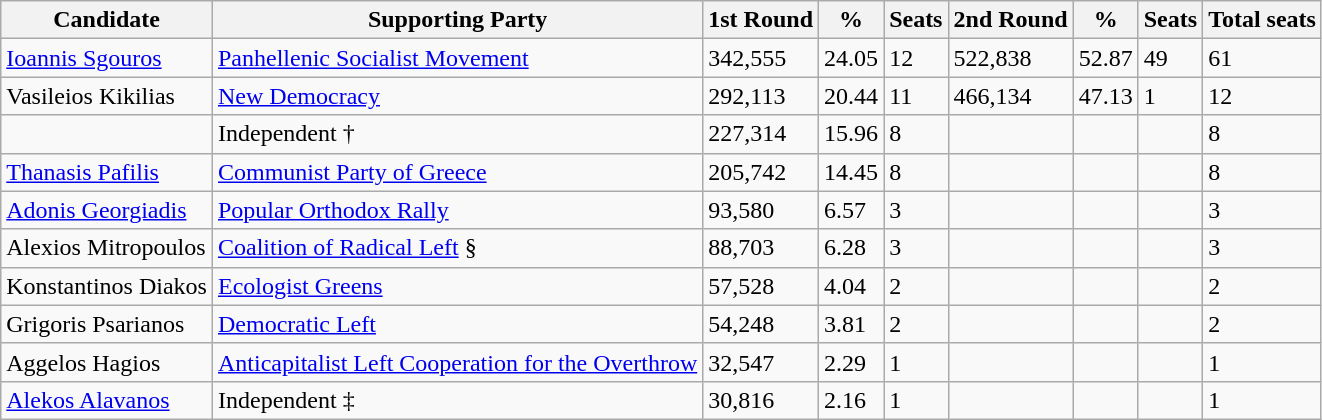<table class="wikitable sortable">
<tr>
<th>Candidate</th>
<th>Supporting Party</th>
<th>1st Round</th>
<th>%</th>
<th>Seats</th>
<th>2nd Round</th>
<th>%</th>
<th>Seats</th>
<th>Total seats</th>
</tr>
<tr>
<td><a href='#'>Ioannis Sgouros</a></td>
<td> <a href='#'>Panhellenic Socialist Movement</a></td>
<td>342,555</td>
<td>24.05</td>
<td>12</td>
<td>522,838</td>
<td>52.87</td>
<td>49</td>
<td>61</td>
</tr>
<tr>
<td>Vasileios Kikilias</td>
<td> <a href='#'>New Democracy</a></td>
<td>292,113</td>
<td>20.44</td>
<td>11</td>
<td>466,134</td>
<td>47.13</td>
<td>1</td>
<td>12</td>
</tr>
<tr>
<td></td>
<td> Independent †</td>
<td>227,314</td>
<td>15.96</td>
<td>8</td>
<td></td>
<td></td>
<td></td>
<td>8</td>
</tr>
<tr>
<td><a href='#'>Thanasis Pafilis</a></td>
<td> <a href='#'>Communist Party of Greece</a></td>
<td>205,742</td>
<td>14.45</td>
<td>8</td>
<td></td>
<td></td>
<td></td>
<td>8</td>
</tr>
<tr>
<td><a href='#'>Adonis Georgiadis</a></td>
<td> <a href='#'>Popular Orthodox Rally</a></td>
<td>93,580</td>
<td>6.57</td>
<td>3</td>
<td></td>
<td></td>
<td></td>
<td>3</td>
</tr>
<tr>
<td>Alexios Mitropoulos</td>
<td> <a href='#'>Coalition of Radical Left</a> §</td>
<td>88,703</td>
<td>6.28</td>
<td>3</td>
<td></td>
<td></td>
<td></td>
<td>3</td>
</tr>
<tr>
<td>Konstantinos Diakos</td>
<td> <a href='#'>Ecologist Greens</a></td>
<td>57,528</td>
<td>4.04</td>
<td>2</td>
<td></td>
<td></td>
<td></td>
<td>2</td>
</tr>
<tr>
<td>Grigoris Psarianos</td>
<td> <a href='#'>Democratic Left</a></td>
<td>54,248</td>
<td>3.81</td>
<td>2</td>
<td></td>
<td></td>
<td></td>
<td>2</td>
</tr>
<tr>
<td>Aggelos Hagios</td>
<td> <a href='#'>Anticapitalist Left Cooperation for the Overthrow</a></td>
<td>32,547</td>
<td>2.29</td>
<td>1</td>
<td></td>
<td></td>
<td></td>
<td>1</td>
</tr>
<tr>
<td><a href='#'>Alekos Alavanos</a></td>
<td> Independent ‡</td>
<td>30,816</td>
<td>2.16</td>
<td>1</td>
<td></td>
<td></td>
<td></td>
<td>1</td>
</tr>
</table>
